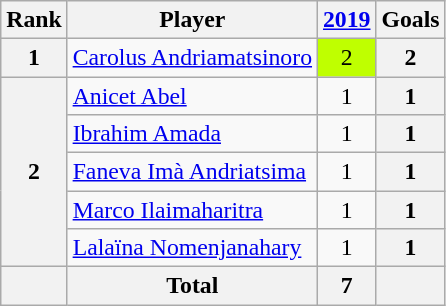<table class="wikitable" style="font-size:99%; text-align:center">
<tr>
<th>Rank</th>
<th>Player</th>
<th><a href='#'>2019</a></th>
<th>Goals</th>
</tr>
<tr>
<th>1</th>
<td align="left"><a href='#'>Carolus Andriamatsinoro</a></td>
<td bgcolor=bfff00>2</td>
<th>2</th>
</tr>
<tr>
<th rowspan="5">2</th>
<td align="left"><a href='#'>Anicet Abel</a></td>
<td>1</td>
<th>1</th>
</tr>
<tr>
<td align="left"><a href='#'>Ibrahim Amada</a></td>
<td>1</td>
<th>1</th>
</tr>
<tr>
<td align="left"><a href='#'>Faneva Imà Andriatsima</a></td>
<td>1</td>
<th>1</th>
</tr>
<tr>
<td align="left"><a href='#'>Marco Ilaimaharitra</a></td>
<td>1</td>
<th>1</th>
</tr>
<tr>
<td align="left"><a href='#'>Lalaïna Nomenjanahary</a></td>
<td>1</td>
<th>1</th>
</tr>
<tr>
<th></th>
<th>Total</th>
<th>7</th>
<th></th>
</tr>
</table>
